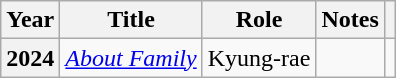<table class="wikitable sortable plainrowheaders">
<tr>
<th scope="col">Year</th>
<th scope="col">Title</th>
<th scope="col">Role</th>
<th scope="col" class="unsortable">Notes</th>
<th scope="col" class="unsortable"></th>
</tr>
<tr>
<th scope="row">2024</th>
<td><em><a href='#'>About Family</a></em></td>
<td>Kyung-rae</td>
<td></td>
<td></td>
</tr>
</table>
